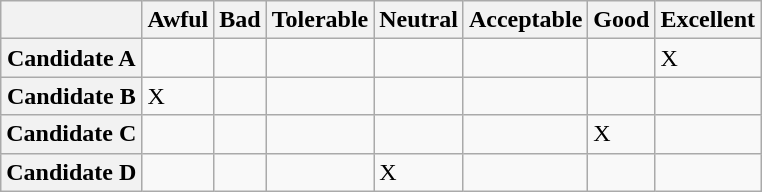<table class="wikitable">
<tr>
<th></th>
<th>Awful</th>
<th>Bad</th>
<th>Tolerable</th>
<th>Neutral</th>
<th>Acceptable</th>
<th>Good</th>
<th>Excellent</th>
</tr>
<tr>
<th>Candidate A</th>
<td></td>
<td></td>
<td></td>
<td></td>
<td></td>
<td></td>
<td>X</td>
</tr>
<tr>
<th>Candidate B</th>
<td>X</td>
<td></td>
<td></td>
<td></td>
<td></td>
<td></td>
<td></td>
</tr>
<tr>
<th>Candidate C</th>
<td></td>
<td></td>
<td></td>
<td></td>
<td></td>
<td>X</td>
<td></td>
</tr>
<tr>
<th>Candidate D</th>
<td></td>
<td></td>
<td></td>
<td>X</td>
<td></td>
<td></td>
<td></td>
</tr>
</table>
